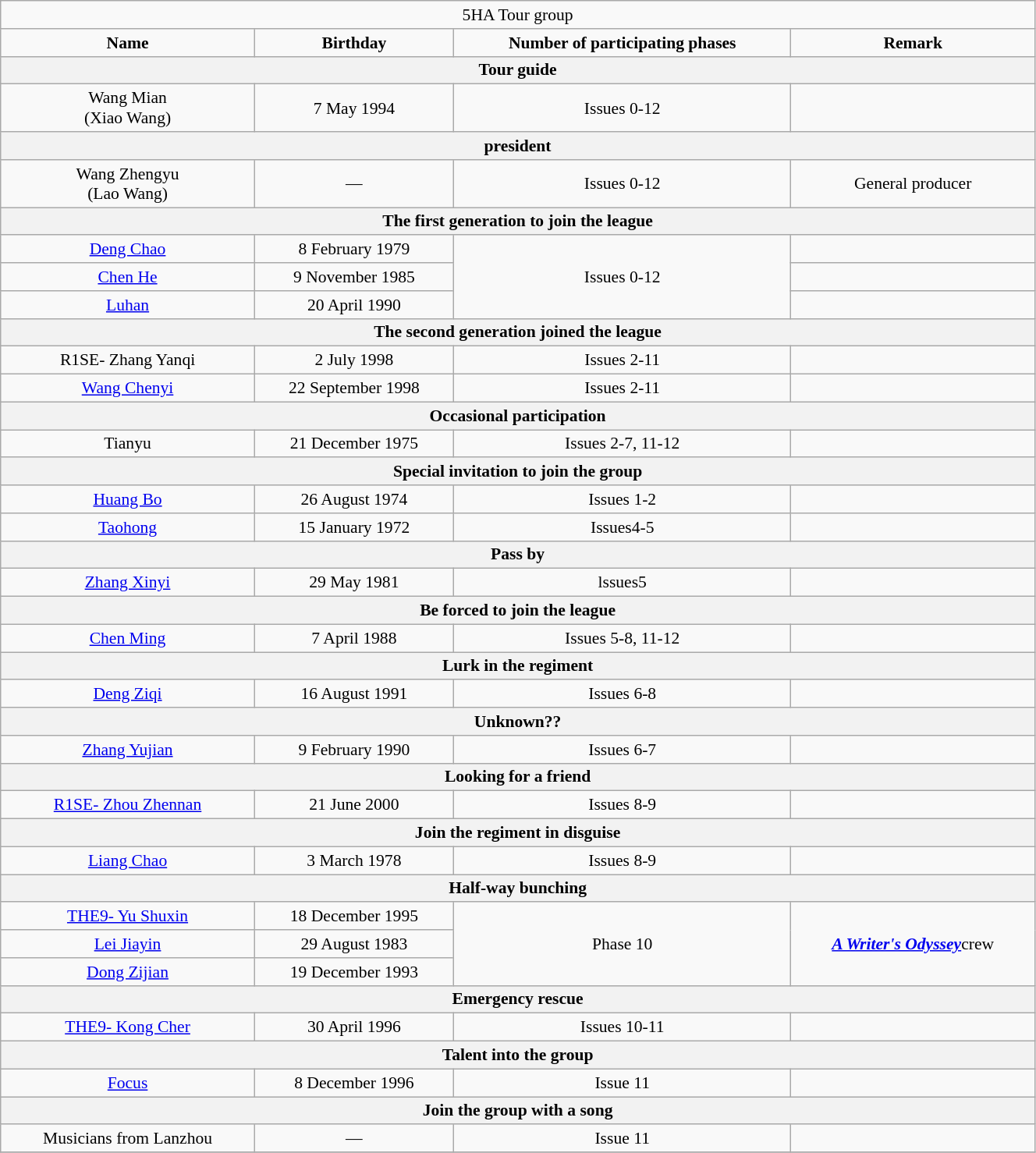<table class="wikitable" style="text-align:center;font-size:90%" width="70%">
<tr>
<td colspan="4">5HA Tour group</td>
</tr>
<tr style="font-weight:bold; text-align:center; width:100%">
<td>Name</td>
<td>Birthday</td>
<td>Number of participating phases</td>
<td>Remark</td>
</tr>
<tr>
<th colspan="4">Tour guide</th>
</tr>
<tr>
<td>Wang Mian<br>(Xiao Wang)</td>
<td>7 May 1994</td>
<td>Issues 0-12</td>
<td></td>
</tr>
<tr>
<th colspan="4">president</th>
</tr>
<tr>
<td>Wang Zhengyu<br>(Lao Wang)</td>
<td>—</td>
<td>Issues 0-12</td>
<td>General producer</td>
</tr>
<tr>
<th colspan="4">The first generation to join the league</th>
</tr>
<tr>
<td><a href='#'>Deng Chao</a></td>
<td>8 February 1979</td>
<td rowspan="3">Issues 0-12</td>
<td></td>
</tr>
<tr>
<td><a href='#'>Chen He</a></td>
<td>9 November 1985</td>
<td></td>
</tr>
<tr>
<td><a href='#'>Luhan</a></td>
<td>20 April 1990</td>
<td></td>
</tr>
<tr>
<th colspan="4">The second generation joined the league</th>
</tr>
<tr>
<td>R1SE- Zhang Yanqi</td>
<td>2 July 1998</td>
<td>Issues 2-11</td>
<td></td>
</tr>
<tr>
<td><a href='#'>Wang Chenyi</a></td>
<td>22 September 1998</td>
<td>Issues 2-11</td>
<td></td>
</tr>
<tr>
<th colspan="4">Occasional participation</th>
</tr>
<tr>
<td>Tianyu</td>
<td>21 December 1975</td>
<td>Issues 2-7, 11-12</td>
<td></td>
</tr>
<tr>
<th colspan="4">Special invitation to join the group</th>
</tr>
<tr>
<td><a href='#'>Huang Bo</a></td>
<td>26 August 1974</td>
<td>Issues 1-2</td>
<td></td>
</tr>
<tr>
<td><a href='#'>Taohong</a></td>
<td>15 January 1972</td>
<td>Issues4-5</td>
<td></td>
</tr>
<tr>
<th colspan="4">Pass by</th>
</tr>
<tr>
<td><a href='#'>Zhang Xinyi</a></td>
<td>29 May 1981</td>
<td>lssues5</td>
<td></td>
</tr>
<tr>
<th colspan="4">Be forced to join the league</th>
</tr>
<tr>
<td><a href='#'>Chen Ming</a></td>
<td>7 April 1988</td>
<td>Issues 5-8, 11-12</td>
<td></td>
</tr>
<tr>
<th colspan="4">Lurk in the regiment</th>
</tr>
<tr>
<td><a href='#'>Deng Ziqi</a></td>
<td>16 August 1991</td>
<td>Issues 6-8</td>
<td></td>
</tr>
<tr>
<th colspan="4">Unknown??</th>
</tr>
<tr>
<td><a href='#'>Zhang Yujian</a></td>
<td>9 February 1990</td>
<td>Issues 6-7</td>
<td></td>
</tr>
<tr>
<th colspan="4">Looking for a friend</th>
</tr>
<tr>
<td><a href='#'>R1SE- Zhou Zhennan</a></td>
<td>21 June 2000</td>
<td>Issues 8-9</td>
<td></td>
</tr>
<tr>
<th colspan="4">Join the regiment in disguise</th>
</tr>
<tr>
<td><a href='#'>Liang Chao</a></td>
<td>3 March 1978</td>
<td>Issues 8-9</td>
<td></td>
</tr>
<tr>
<th colspan="4">Half-way bunching</th>
</tr>
<tr>
<td><a href='#'>THE9- Yu Shuxin</a></td>
<td>18 December 1995</td>
<td rowspan="3">Phase 10</td>
<td rowspan="3"><strong><em><a href='#'>A Writer's Odyssey</a></em></strong>crew</td>
</tr>
<tr>
<td><a href='#'>Lei Jiayin</a></td>
<td>29 August 1983</td>
</tr>
<tr>
<td><a href='#'>Dong Zijian</a></td>
<td>19 December 1993</td>
</tr>
<tr>
<th colspan="4">Emergency rescue</th>
</tr>
<tr>
<td><a href='#'>THE9- Kong Cher</a></td>
<td>30 April 1996</td>
<td>Issues 10-11</td>
<td></td>
</tr>
<tr>
<th colspan="4">Talent into the group</th>
</tr>
<tr>
<td><a href='#'>Focus</a></td>
<td>8 December 1996</td>
<td>Issue 11</td>
<td></td>
</tr>
<tr>
<th colspan="4">Join the group with a song</th>
</tr>
<tr>
<td>Musicians from Lanzhou</td>
<td>—</td>
<td>Issue 11</td>
<td></td>
</tr>
<tr>
</tr>
</table>
